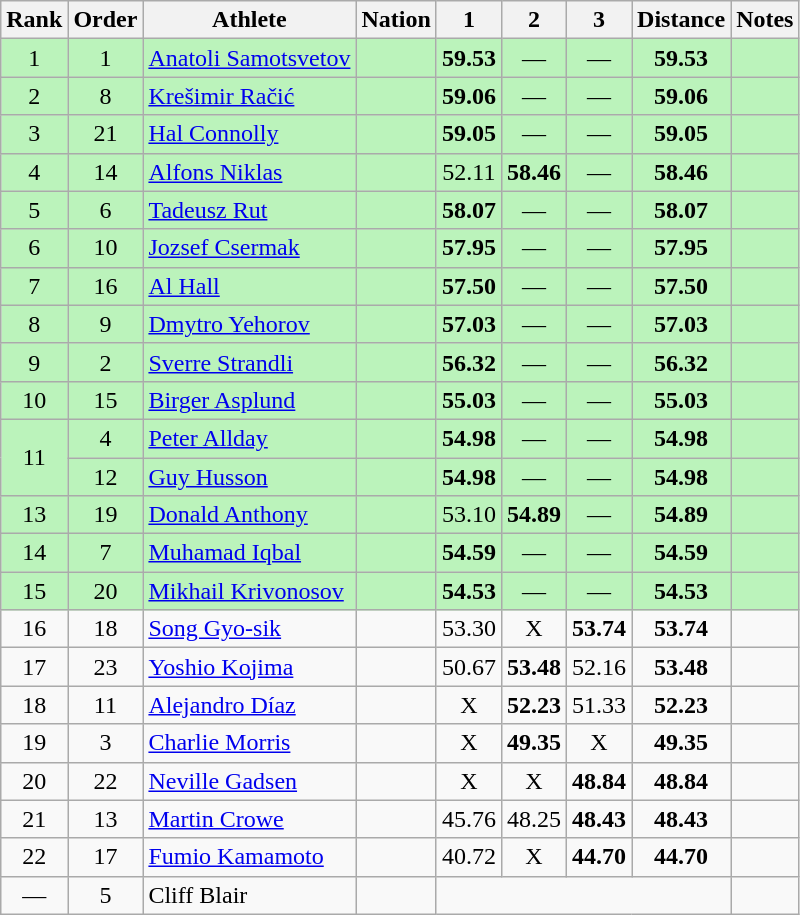<table class="wikitable sortable" style="text-align:center">
<tr>
<th>Rank</th>
<th>Order</th>
<th>Athlete</th>
<th>Nation</th>
<th>1</th>
<th>2</th>
<th>3</th>
<th>Distance</th>
<th>Notes</th>
</tr>
<tr bgcolor=bbf3bb>
<td>1</td>
<td>1</td>
<td align=left><a href='#'>Anatoli Samotsvetov</a></td>
<td align=left></td>
<td><strong>59.53</strong></td>
<td data-sort-value=54.00>—</td>
<td data-sort-value=54.00>—</td>
<td><strong>59.53</strong></td>
<td></td>
</tr>
<tr bgcolor=bbf3bb>
<td>2</td>
<td>8</td>
<td align=left><a href='#'>Krešimir Račić</a></td>
<td align=left></td>
<td><strong>59.06</strong></td>
<td data-sort-value=54.00>—</td>
<td data-sort-value=54.00>—</td>
<td><strong>59.06</strong></td>
<td></td>
</tr>
<tr bgcolor=bbf3bb>
<td>3</td>
<td>21</td>
<td align=left><a href='#'>Hal Connolly</a></td>
<td align=left></td>
<td><strong>59.05</strong></td>
<td data-sort-value=54.00>—</td>
<td data-sort-value=54.00>—</td>
<td><strong>59.05</strong></td>
<td></td>
</tr>
<tr bgcolor=bbf3bb>
<td>4</td>
<td>14</td>
<td align=left><a href='#'>Alfons Niklas</a></td>
<td align=left></td>
<td>52.11</td>
<td><strong>58.46</strong></td>
<td data-sort-value=54.00>—</td>
<td><strong>58.46</strong></td>
<td></td>
</tr>
<tr bgcolor=bbf3bb>
<td>5</td>
<td>6</td>
<td align=left><a href='#'>Tadeusz Rut</a></td>
<td align=left></td>
<td><strong>58.07</strong></td>
<td data-sort-value=54.00>—</td>
<td data-sort-value=54.00>—</td>
<td><strong>58.07</strong></td>
<td></td>
</tr>
<tr bgcolor=bbf3bb>
<td>6</td>
<td>10</td>
<td align=left><a href='#'>Jozsef Csermak</a></td>
<td align=left></td>
<td><strong>57.95</strong></td>
<td data-sort-value=54.00>—</td>
<td data-sort-value=54.00>—</td>
<td><strong>57.95</strong></td>
<td></td>
</tr>
<tr bgcolor=bbf3bb>
<td>7</td>
<td>16</td>
<td align=left><a href='#'>Al Hall</a></td>
<td align=left></td>
<td><strong>57.50</strong></td>
<td data-sort-value=54.00>—</td>
<td data-sort-value=54.00>—</td>
<td><strong>57.50</strong></td>
<td></td>
</tr>
<tr bgcolor=bbf3bb>
<td>8</td>
<td>9</td>
<td align=left><a href='#'>Dmytro Yehorov</a></td>
<td align=left></td>
<td><strong>57.03</strong></td>
<td data-sort-value=54.00>—</td>
<td data-sort-value=54.00>—</td>
<td><strong>57.03</strong></td>
<td></td>
</tr>
<tr bgcolor=bbf3bb>
<td>9</td>
<td>2</td>
<td align=left><a href='#'>Sverre Strandli</a></td>
<td align=left></td>
<td><strong>56.32</strong></td>
<td data-sort-value=54.00>—</td>
<td data-sort-value=54.00>—</td>
<td><strong>56.32</strong></td>
<td></td>
</tr>
<tr bgcolor=bbf3bb>
<td>10</td>
<td>15</td>
<td align=left><a href='#'>Birger Asplund</a></td>
<td align=left></td>
<td><strong>55.03</strong></td>
<td data-sort-value=54.00>—</td>
<td data-sort-value=54.00>—</td>
<td><strong>55.03</strong></td>
<td></td>
</tr>
<tr bgcolor=bbf3bb>
<td rowspan=2>11</td>
<td>4</td>
<td align=left><a href='#'>Peter Allday</a></td>
<td align=left></td>
<td><strong>54.98</strong></td>
<td data-sort-value=54.00>—</td>
<td data-sort-value=54.00>—</td>
<td><strong>54.98</strong></td>
<td></td>
</tr>
<tr bgcolor=bbf3bb>
<td>12</td>
<td align=left><a href='#'>Guy Husson</a></td>
<td align=left></td>
<td><strong>54.98</strong></td>
<td data-sort-value=54.00>—</td>
<td data-sort-value=54.00>—</td>
<td><strong>54.98</strong></td>
<td></td>
</tr>
<tr bgcolor=bbf3bb>
<td>13</td>
<td>19</td>
<td align=left><a href='#'>Donald Anthony</a></td>
<td align=left></td>
<td>53.10</td>
<td><strong>54.89</strong></td>
<td data-sort-value=54.00>—</td>
<td><strong>54.89</strong></td>
<td></td>
</tr>
<tr bgcolor=bbf3bb>
<td>14</td>
<td>7</td>
<td align=left><a href='#'>Muhamad Iqbal</a></td>
<td align=left></td>
<td><strong>54.59</strong></td>
<td data-sort-value=54.00>—</td>
<td data-sort-value=54.00>—</td>
<td><strong>54.59</strong></td>
<td></td>
</tr>
<tr bgcolor=bbf3bb>
<td>15</td>
<td>20</td>
<td align=left><a href='#'>Mikhail Krivonosov</a></td>
<td align=left></td>
<td><strong>54.53</strong></td>
<td data-sort-value=54.00>—</td>
<td data-sort-value=54.00>—</td>
<td><strong>54.53</strong></td>
<td></td>
</tr>
<tr>
<td>16</td>
<td>18</td>
<td align=left><a href='#'>Song Gyo-sik</a></td>
<td align=left></td>
<td>53.30</td>
<td data-sort-value=1.00>X</td>
<td><strong>53.74</strong></td>
<td><strong>53.74</strong></td>
<td></td>
</tr>
<tr>
<td>17</td>
<td>23</td>
<td align=left><a href='#'>Yoshio Kojima</a></td>
<td align=left></td>
<td>50.67</td>
<td><strong>53.48</strong></td>
<td>52.16</td>
<td><strong>53.48</strong></td>
<td></td>
</tr>
<tr>
<td>18</td>
<td>11</td>
<td align=left><a href='#'>Alejandro Díaz</a></td>
<td align=left></td>
<td data-sort-value=1.00>X</td>
<td><strong>52.23</strong></td>
<td>51.33</td>
<td><strong>52.23</strong></td>
<td></td>
</tr>
<tr>
<td>19</td>
<td>3</td>
<td align=left><a href='#'>Charlie Morris</a></td>
<td align=left></td>
<td data-sort-value=1.00>X</td>
<td><strong>49.35</strong></td>
<td data-sort-value=1.00>X</td>
<td><strong>49.35</strong></td>
<td></td>
</tr>
<tr>
<td>20</td>
<td>22</td>
<td align=left><a href='#'>Neville Gadsen</a></td>
<td align=left></td>
<td data-sort-value=1.00>X</td>
<td data-sort-value=1.00>X</td>
<td><strong>48.84</strong></td>
<td><strong>48.84</strong></td>
<td></td>
</tr>
<tr>
<td>21</td>
<td>13</td>
<td align=left><a href='#'>Martin Crowe</a></td>
<td align=left></td>
<td>45.76</td>
<td>48.25</td>
<td><strong>48.43</strong></td>
<td><strong>48.43</strong></td>
<td></td>
</tr>
<tr>
<td>22</td>
<td>17</td>
<td align=left><a href='#'>Fumio Kamamoto</a></td>
<td align=left></td>
<td>40.72</td>
<td data-sort-value=1.00>X</td>
<td><strong>44.70</strong></td>
<td><strong>44.70</strong></td>
<td></td>
</tr>
<tr>
<td data-sort-value=23>—</td>
<td>5</td>
<td align=left>Cliff Blair</td>
<td align=left></td>
<td colspan=4 data-sort-value=0.00></td>
</tr>
</table>
